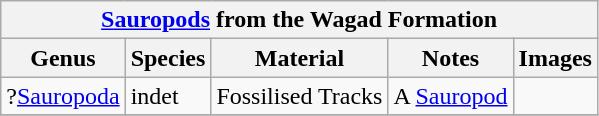<table class="wikitable" align="center">
<tr>
<th colspan="7" align="center"><strong><a href='#'>Sauropods</a> from the Wagad Formation</strong></th>
</tr>
<tr>
<th>Genus</th>
<th>Species</th>
<th>Material</th>
<th>Notes</th>
<th>Images</th>
</tr>
<tr>
<td>?<a href='#'>Sauropoda</a></td>
<td>indet</td>
<td>Fossilised Tracks</td>
<td>A <a href='#'>Sauropod</a></td>
<td></td>
</tr>
<tr>
</tr>
</table>
